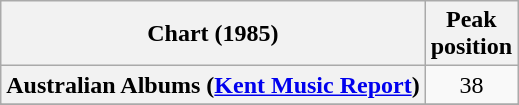<table class="wikitable sortable plainrowheaders">
<tr>
<th>Chart (1985)</th>
<th>Peak<br>position</th>
</tr>
<tr>
<th scope=row>Australian Albums (<a href='#'>Kent Music Report</a>)</th>
<td style="text-align:center;">38</td>
</tr>
<tr>
</tr>
<tr>
</tr>
<tr>
</tr>
<tr>
</tr>
<tr>
</tr>
<tr>
</tr>
<tr>
</tr>
<tr>
</tr>
<tr>
</tr>
</table>
